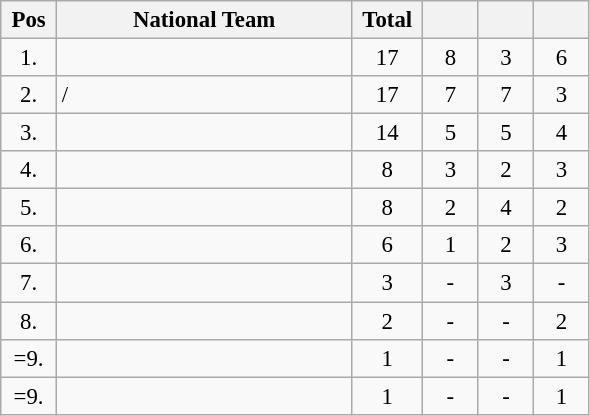<table class="wikitable" style="font-size: 95%">
<tr>
<th width="30">Pos</th>
<th style="width:190px;">National Team</th>
<th width="40">Total</th>
<th width="30" ></th>
<th width="30" ></th>
<th width="30" ></th>
</tr>
<tr align=center>
<td>1.</td>
<td align=left></td>
<td>17</td>
<td>8</td>
<td>3</td>
<td>6</td>
</tr>
<tr align=center>
<td>2.</td>
<td align=left>/</td>
<td>17</td>
<td>7</td>
<td>7</td>
<td>3</td>
</tr>
<tr align=center>
<td>3.</td>
<td align=left></td>
<td>14</td>
<td>5</td>
<td>5</td>
<td>4</td>
</tr>
<tr align=center>
<td>4.</td>
<td align=left></td>
<td>8</td>
<td>3</td>
<td>2</td>
<td>3</td>
</tr>
<tr align=center>
<td>5.</td>
<td align=left></td>
<td>8</td>
<td>2</td>
<td>4</td>
<td>2</td>
</tr>
<tr align=center>
<td>6.</td>
<td align=left></td>
<td>6</td>
<td>1</td>
<td>2</td>
<td>3</td>
</tr>
<tr align=center>
<td>7.</td>
<td align=left></td>
<td>3</td>
<td>-</td>
<td>3</td>
<td>-</td>
</tr>
<tr align=center>
<td>8.</td>
<td align=left></td>
<td>2</td>
<td>-</td>
<td>-</td>
<td>2</td>
</tr>
<tr align=center>
<td>=9.</td>
<td align=left></td>
<td>1</td>
<td>-</td>
<td>-</td>
<td>1</td>
</tr>
<tr align=center>
<td>=9.</td>
<td align=left></td>
<td>1</td>
<td>-</td>
<td>-</td>
<td>1</td>
</tr>
</table>
